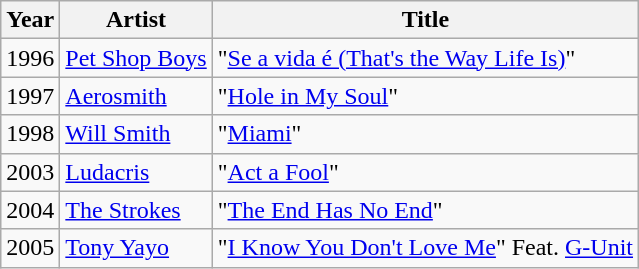<table class = "wikitable sortable">
<tr>
<th>Year</th>
<th>Artist</th>
<th>Title</th>
</tr>
<tr>
<td>1996</td>
<td><a href='#'>Pet Shop Boys</a></td>
<td>"<a href='#'>Se a vida é (That's the Way Life Is)</a>"</td>
</tr>
<tr>
<td>1997</td>
<td><a href='#'>Aerosmith</a></td>
<td>"<a href='#'>Hole in My Soul</a>"</td>
</tr>
<tr>
<td>1998</td>
<td><a href='#'>Will Smith</a></td>
<td>"<a href='#'>Miami</a>"</td>
</tr>
<tr>
<td>2003</td>
<td><a href='#'>Ludacris</a></td>
<td>"<a href='#'>Act a Fool</a>"</td>
</tr>
<tr>
<td>2004</td>
<td><a href='#'>The Strokes</a></td>
<td>"<a href='#'>The End Has No End</a>"</td>
</tr>
<tr>
<td>2005</td>
<td><a href='#'>Tony Yayo</a></td>
<td>"<a href='#'>I Know You Don't Love Me</a>" Feat. <a href='#'>G-Unit</a></td>
</tr>
</table>
